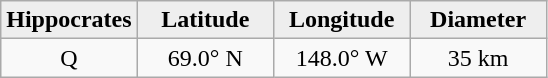<table class="wikitable">
<tr>
<th width="25%" style="background:#eeeeee;">Hippocrates</th>
<th width="25%" style="background:#eeeeee;">Latitude</th>
<th width="25%" style="background:#eeeeee;">Longitude</th>
<th width="25%" style="background:#eeeeee;">Diameter</th>
</tr>
<tr>
<td align="center">Q</td>
<td align="center">69.0° N</td>
<td align="center">148.0° W</td>
<td align="center">35 km</td>
</tr>
</table>
